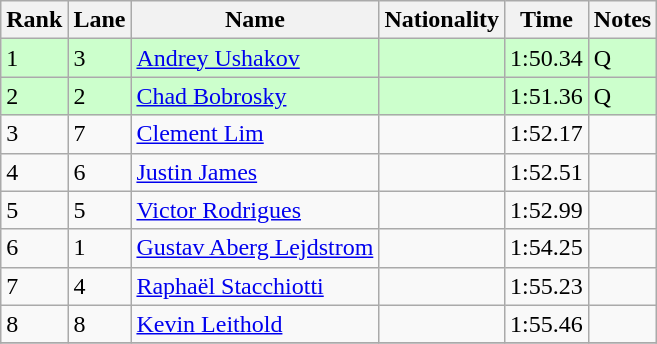<table class="wikitable">
<tr>
<th>Rank</th>
<th>Lane</th>
<th>Name</th>
<th>Nationality</th>
<th>Time</th>
<th>Notes</th>
</tr>
<tr bgcolor=ccffcc>
<td>1</td>
<td>3</td>
<td><a href='#'>Andrey Ushakov</a></td>
<td></td>
<td>1:50.34</td>
<td>Q</td>
</tr>
<tr bgcolor=ccffcc>
<td>2</td>
<td>2</td>
<td><a href='#'>Chad Bobrosky</a></td>
<td></td>
<td>1:51.36</td>
<td>Q</td>
</tr>
<tr>
<td>3</td>
<td>7</td>
<td><a href='#'>Clement Lim</a></td>
<td></td>
<td>1:52.17</td>
<td></td>
</tr>
<tr>
<td>4</td>
<td>6</td>
<td><a href='#'>Justin James</a></td>
<td></td>
<td>1:52.51</td>
<td></td>
</tr>
<tr>
<td>5</td>
<td>5</td>
<td><a href='#'>Victor Rodrigues</a></td>
<td></td>
<td>1:52.99</td>
<td></td>
</tr>
<tr>
<td>6</td>
<td>1</td>
<td><a href='#'>Gustav Aberg Lejdstrom</a></td>
<td></td>
<td>1:54.25</td>
<td></td>
</tr>
<tr>
<td>7</td>
<td>4</td>
<td><a href='#'>Raphaël Stacchiotti</a></td>
<td></td>
<td>1:55.23</td>
<td></td>
</tr>
<tr>
<td>8</td>
<td>8</td>
<td><a href='#'>Kevin Leithold</a></td>
<td></td>
<td>1:55.46</td>
<td></td>
</tr>
<tr>
</tr>
</table>
